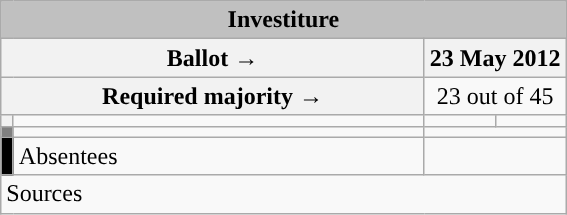<table class="wikitable" style="text-align:center;">
<tr bgcolor="#E9E9E9">
<td colspan="4" align="center" bgcolor="#C0C0C0"><strong>Investiture</strong></td>
</tr>
<tr>
<th colspan="2" width="275px">Ballot →</th>
<th colspan="2">23 May 2012</th>
</tr>
<tr>
<th colspan="2">Required majority →</th>
<td colspan="2">23 out of 45</td>
</tr>
<tr>
<th width="1px" style="background:"></th>
<td align="left"></td>
<td></td>
<td></td>
</tr>
<tr>
<th style="background:gray;"></th>
<td align="left"></td>
<td colspan="2"></td>
</tr>
<tr>
<th style="background:black;"></th>
<td align="left">Absentees</td>
<td colspan="2"></td>
</tr>
<tr>
<td align="left" colspan="4">Sources</td>
</tr>
</table>
